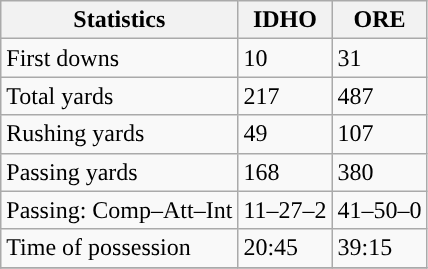<table class="wikitable" style="float: left;">
<tr>
<th>Statistics</th>
<th>IDHO</th>
<th>ORE</th>
</tr>
<tr>
<td>First downs</td>
<td>10</td>
<td>31</td>
</tr>
<tr>
<td>Total yards</td>
<td>217</td>
<td>487</td>
</tr>
<tr>
<td>Rushing yards</td>
<td>49</td>
<td>107</td>
</tr>
<tr>
<td>Passing yards</td>
<td>168</td>
<td>380</td>
</tr>
<tr>
<td>Passing: Comp–Att–Int</td>
<td>11–27–2</td>
<td>41–50–0</td>
</tr>
<tr>
<td>Time of possession</td>
<td>20:45</td>
<td>39:15</td>
</tr>
<tr>
</tr>
</table>
